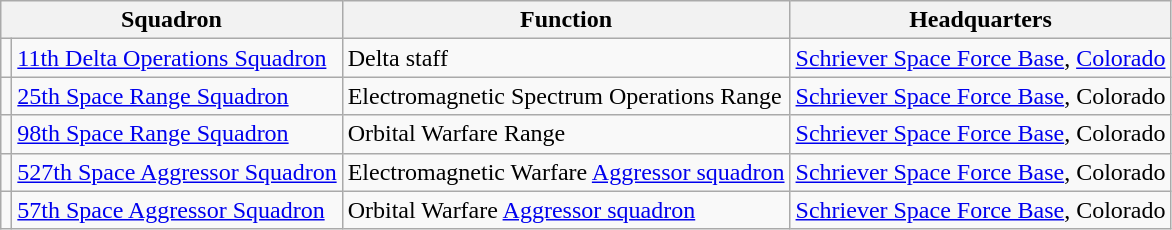<table class="wikitable">
<tr>
<th colspan=2>Squadron</th>
<th>Function</th>
<th>Headquarters</th>
</tr>
<tr>
<td></td>
<td><a href='#'>11th Delta Operations Squadron</a></td>
<td>Delta staff</td>
<td><a href='#'>Schriever Space Force Base</a>, <a href='#'>Colorado</a></td>
</tr>
<tr>
<td></td>
<td><a href='#'>25th Space Range Squadron</a></td>
<td>Electromagnetic Spectrum Operations Range</td>
<td><a href='#'>Schriever Space Force Base</a>, Colorado</td>
</tr>
<tr>
<td></td>
<td><a href='#'>98th Space Range Squadron</a></td>
<td>Orbital Warfare Range</td>
<td><a href='#'>Schriever Space Force Base</a>, Colorado</td>
</tr>
<tr>
<td></td>
<td><a href='#'>527th Space Aggressor Squadron</a></td>
<td>Electromagnetic Warfare <a href='#'>Aggressor squadron</a></td>
<td><a href='#'>Schriever Space Force Base</a>, Colorado</td>
</tr>
<tr>
<td></td>
<td><a href='#'>57th Space Aggressor Squadron</a></td>
<td>Orbital Warfare <a href='#'>Aggressor squadron</a></td>
<td><a href='#'>Schriever Space Force Base</a>, Colorado</td>
</tr>
</table>
